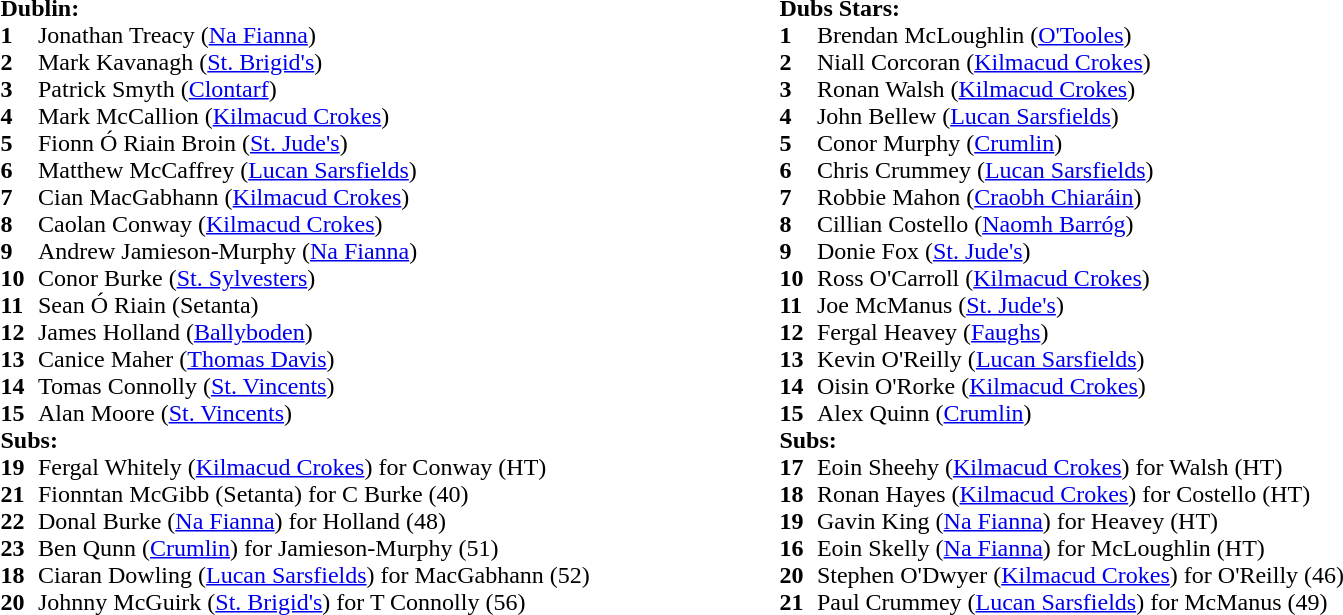<table style="width:75%;">
<tr>
<td style="vertical-align:top; width:50%;"><br><table style="font-size: 100%" cellspacing="0" cellpadding="0">
<tr>
<td colspan="4"><strong>Dublin:</strong></td>
</tr>
<tr>
<th width=25></th>
</tr>
<tr>
<td><strong>1</strong></td>
<td>Jonathan Treacy (<a href='#'>Na Fianna</a>)</td>
</tr>
<tr>
<td><strong>2</strong></td>
<td>Mark Kavanagh (<a href='#'>St. Brigid's</a>)</td>
</tr>
<tr>
<td><strong>3</strong></td>
<td>Patrick Smyth (<a href='#'>Clontarf</a>)</td>
</tr>
<tr>
<td><strong>4</strong></td>
<td>Mark McCallion (<a href='#'>Kilmacud Crokes</a>)</td>
</tr>
<tr>
<td><strong>5</strong></td>
<td>Fionn Ó Riain Broin (<a href='#'>St. Jude's</a>)</td>
</tr>
<tr>
<td><strong>6</strong></td>
<td>Matthew McCaffrey (<a href='#'>Lucan Sarsfields</a>)</td>
</tr>
<tr>
<td><strong>7</strong></td>
<td>Cian MacGabhann (<a href='#'>Kilmacud Crokes</a>)</td>
</tr>
<tr>
<td><strong>8</strong></td>
<td>Caolan Conway (<a href='#'>Kilmacud Crokes</a>)</td>
</tr>
<tr>
<td><strong>9</strong></td>
<td>Andrew Jamieson-Murphy (<a href='#'>Na Fianna</a>)</td>
</tr>
<tr>
<td><strong>10</strong></td>
<td>Conor Burke (<a href='#'>St. Sylvesters</a>)</td>
</tr>
<tr>
<td><strong>11</strong></td>
<td>Sean Ó Riain (Setanta)</td>
</tr>
<tr>
<td><strong>12</strong></td>
<td>James Holland (<a href='#'>Ballyboden</a>)</td>
</tr>
<tr>
<td><strong>13</strong></td>
<td>Canice Maher (<a href='#'>Thomas Davis</a>)</td>
</tr>
<tr>
<td><strong>14</strong></td>
<td>Tomas Connolly (<a href='#'>St. Vincents</a>)</td>
</tr>
<tr>
<td><strong>15</strong></td>
<td>Alan Moore (<a href='#'>St. Vincents</a>)</td>
</tr>
<tr>
<td colspan=3><strong>Subs:</strong></td>
</tr>
<tr>
<td><strong>19</strong></td>
<td>Fergal Whitely (<a href='#'>Kilmacud Crokes</a>) for Conway (HT)</td>
</tr>
<tr>
<td><strong>21</strong></td>
<td>Fionntan McGibb (Setanta) for C Burke (40)</td>
</tr>
<tr>
<td><strong>22</strong></td>
<td>Donal Burke (<a href='#'>Na Fianna</a>) for Holland (48)</td>
</tr>
<tr>
<td><strong>23</strong></td>
<td>Ben Qunn (<a href='#'>Crumlin</a>) for Jamieson-Murphy (51)</td>
</tr>
<tr>
<td><strong>18</strong></td>
<td>Ciaran Dowling (<a href='#'>Lucan Sarsfields</a>) for MacGabhann (52)</td>
</tr>
<tr>
<td><strong>20</strong></td>
<td>Johnny McGuirk (<a href='#'>St. Brigid's</a>) for T Connolly (56)</td>
</tr>
<tr>
</tr>
</table>
</td>
<td style="vertical-align:top; width:50%;"><br><table cellspacing="0" cellpadding="0" style="font-size:100%; margin:auto;">
<tr>
<td colspan="4"><strong>Dubs Stars:</strong></td>
</tr>
<tr>
<th width=25></th>
</tr>
<tr>
<td><strong>1</strong></td>
<td>Brendan McLoughlin (<a href='#'>O'Tooles</a>)</td>
</tr>
<tr>
<td><strong>2</strong></td>
<td>Niall Corcoran (<a href='#'>Kilmacud Crokes</a>)</td>
</tr>
<tr>
<td><strong>3</strong></td>
<td>Ronan Walsh (<a href='#'>Kilmacud Crokes</a>)</td>
</tr>
<tr>
<td><strong>4</strong></td>
<td>John Bellew (<a href='#'>Lucan Sarsfields</a>)</td>
</tr>
<tr>
<td><strong>5</strong></td>
<td>Conor Murphy  (<a href='#'>Crumlin</a>)</td>
</tr>
<tr>
<td><strong>6</strong></td>
<td>Chris Crummey (<a href='#'>Lucan Sarsfields</a>)</td>
</tr>
<tr>
<td><strong>7</strong></td>
<td>Robbie Mahon (<a href='#'>Craobh Chiaráin</a>)</td>
</tr>
<tr>
<td><strong>8</strong></td>
<td>Cillian Costello (<a href='#'>Naomh Barróg</a>)</td>
</tr>
<tr>
<td><strong>9</strong></td>
<td>Donie Fox (<a href='#'>St. Jude's</a>)</td>
</tr>
<tr>
<td><strong>10</strong></td>
<td>Ross O'Carroll (<a href='#'>Kilmacud Crokes</a>)</td>
</tr>
<tr>
<td><strong>11</strong></td>
<td>Joe McManus (<a href='#'>St. Jude's</a>)</td>
</tr>
<tr>
<td><strong>12</strong></td>
<td>Fergal Heavey (<a href='#'>Faughs</a>)</td>
</tr>
<tr>
<td><strong>13</strong></td>
<td>Kevin O'Reilly (<a href='#'>Lucan Sarsfields</a>)</td>
</tr>
<tr>
<td><strong>14</strong></td>
<td>Oisin O'Rorke (<a href='#'>Kilmacud Crokes</a>)</td>
</tr>
<tr>
<td><strong>15</strong></td>
<td>Alex Quinn (<a href='#'>Crumlin</a>)</td>
</tr>
<tr>
<td colspan=3><strong>Subs:</strong></td>
</tr>
<tr>
<td><strong>17</strong></td>
<td>Eoin Sheehy (<a href='#'>Kilmacud Crokes</a>) for Walsh (HT)</td>
</tr>
<tr>
<td><strong>18</strong></td>
<td>Ronan Hayes (<a href='#'>Kilmacud Crokes</a>) for Costello (HT)</td>
</tr>
<tr>
<td><strong>19</strong></td>
<td>Gavin King (<a href='#'>Na Fianna</a>) for Heavey (HT)</td>
</tr>
<tr>
<td><strong>16</strong></td>
<td>Eoin Skelly (<a href='#'>Na Fianna</a>) for McLoughlin (HT)</td>
</tr>
<tr>
<td><strong>20</strong></td>
<td>Stephen O'Dwyer (<a href='#'>Kilmacud Crokes</a>) for O'Reilly (46)</td>
</tr>
<tr>
<td><strong>21</strong></td>
<td>Paul Crummey (<a href='#'>Lucan Sarsfields</a>) for McManus (49)</td>
</tr>
<tr>
</tr>
</table>
</td>
</tr>
</table>
